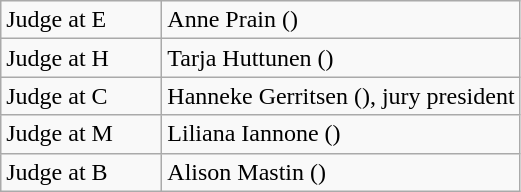<table class="wikitable">
<tr>
<td width=100>Judge at E</td>
<td>Anne Prain ()</td>
</tr>
<tr>
<td>Judge at H</td>
<td>Tarja Huttunen ()</td>
</tr>
<tr>
<td>Judge at C</td>
<td>Hanneke Gerritsen (), jury president</td>
</tr>
<tr>
<td>Judge at M</td>
<td>Liliana Iannone ()</td>
</tr>
<tr>
<td>Judge at B</td>
<td>Alison Mastin ()</td>
</tr>
</table>
